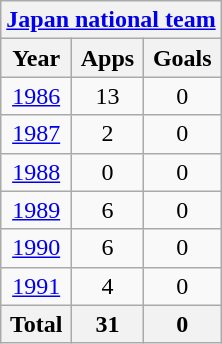<table class="wikitable" style="text-align:center">
<tr>
<th colspan=3><a href='#'>Japan national team</a></th>
</tr>
<tr>
<th>Year</th>
<th>Apps</th>
<th>Goals</th>
</tr>
<tr>
<td><a href='#'>1986</a></td>
<td>13</td>
<td>0</td>
</tr>
<tr>
<td><a href='#'>1987</a></td>
<td>2</td>
<td>0</td>
</tr>
<tr>
<td><a href='#'>1988</a></td>
<td>0</td>
<td>0</td>
</tr>
<tr>
<td><a href='#'>1989</a></td>
<td>6</td>
<td>0</td>
</tr>
<tr>
<td><a href='#'>1990</a></td>
<td>6</td>
<td>0</td>
</tr>
<tr>
<td><a href='#'>1991</a></td>
<td>4</td>
<td>0</td>
</tr>
<tr>
<th>Total</th>
<th>31</th>
<th>0</th>
</tr>
</table>
